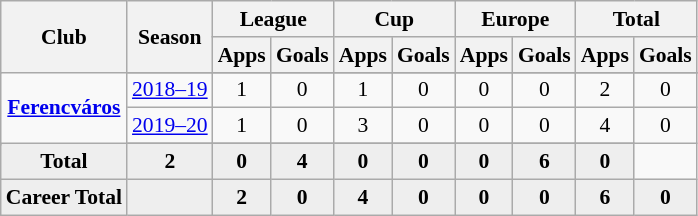<table class="wikitable" style="font-size:90%; text-align: center;">
<tr>
<th rowspan="2">Club</th>
<th rowspan="2">Season</th>
<th colspan="2">League</th>
<th colspan="2">Cup</th>
<th colspan="2">Europe</th>
<th colspan="2">Total</th>
</tr>
<tr>
<th>Apps</th>
<th>Goals</th>
<th>Apps</th>
<th>Goals</th>
<th>Apps</th>
<th>Goals</th>
<th>Apps</th>
<th>Goals</th>
</tr>
<tr ||-||-||-|->
<td rowspan="4" valign="center"><strong><a href='#'>Ferencváros</a></strong></td>
</tr>
<tr>
<td><a href='#'>2018–19</a></td>
<td>1</td>
<td>0</td>
<td>1</td>
<td>0</td>
<td>0</td>
<td>0</td>
<td>2</td>
<td>0</td>
</tr>
<tr>
<td><a href='#'>2019–20</a></td>
<td>1</td>
<td>0</td>
<td>3</td>
<td>0</td>
<td>0</td>
<td>0</td>
<td>4</td>
<td>0</td>
</tr>
<tr>
</tr>
<tr style="font-weight:bold; background-color:#eeeeee;">
<td>Total</td>
<td>2</td>
<td>0</td>
<td>4</td>
<td>0</td>
<td>0</td>
<td>0</td>
<td>6</td>
<td>0</td>
</tr>
<tr style="font-weight:bold; background-color:#eeeeee;">
<td rowspan="1" valign="top"><strong>Career Total</strong></td>
<td></td>
<td><strong>2</strong></td>
<td><strong>0</strong></td>
<td><strong>4</strong></td>
<td><strong>0</strong></td>
<td><strong>0</strong></td>
<td><strong>0</strong></td>
<td><strong>6</strong></td>
<td><strong>0</strong></td>
</tr>
</table>
